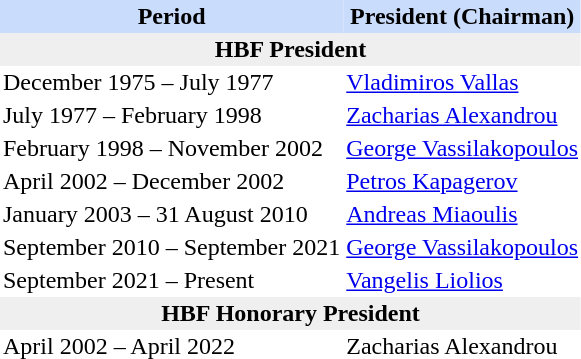<table class="toccolours" border="0" cellpadding="2" cellspacing="0" align="left" style="margin:0.5em;">
<tr bgcolor=#CADCFB>
<th>Period</th>
<th>President (Chairman)</th>
</tr>
<tr>
<th colspan="4" bgcolor=#EFEFEF>HBF President </th>
</tr>
<tr>
<td align="left">December 1975 – July 1977</td>
<td align="left"><a href='#'>Vladimiros Vallas</a> </td>
</tr>
<tr>
<td align="left">July 1977 – February 1998</td>
<td align="left"><a href='#'>Zacharias Alexandrou</a> </td>
</tr>
<tr>
<td align="left">February 1998 – November 2002</td>
<td align="left"><a href='#'>George Vassilakopoulos</a> </td>
</tr>
<tr>
<td align="left">April 2002 – December 2002</td>
<td align="left"><a href='#'>Petros Kapagerov</a> </td>
</tr>
<tr>
<td align="left">January 2003 – 31 August 2010</td>
<td align="left"><a href='#'>Andreas Miaoulis</a> </td>
</tr>
<tr>
<td align="left">September 2010 – September 2021</td>
<td align="left"><a href='#'>George Vassilakopoulos</a> </td>
</tr>
<tr>
<td align="left">September 2021 – Present</td>
<td align="left"><a href='#'>Vangelis Liolios</a> </td>
</tr>
<tr>
<th colspan="4" bgcolor=#EFEFEF>HBF Honorary President</th>
</tr>
<tr>
<td align="left">April 2002 – April 2022</td>
<td align="left">Zacharias Alexandrou </td>
</tr>
</table>
